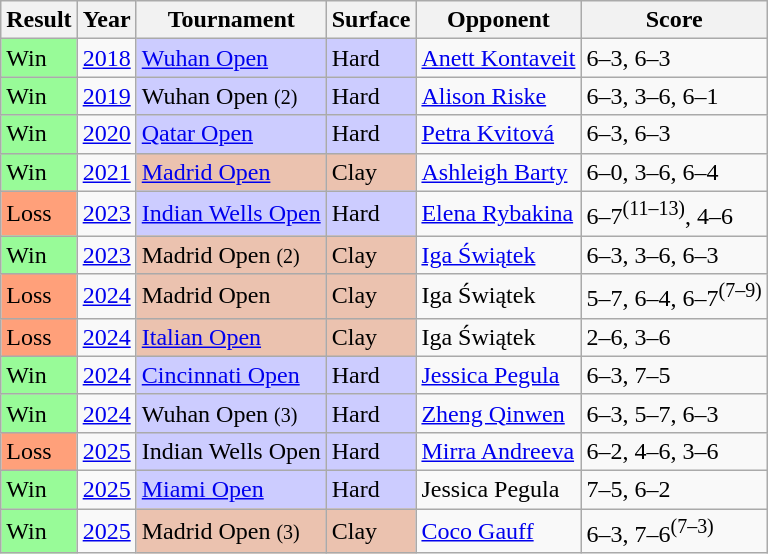<table class="sortable wikitable nowrap">
<tr>
<th>Result</th>
<th>Year</th>
<th>Tournament</th>
<th>Surface</th>
<th>Opponent</th>
<th>Score</th>
</tr>
<tr>
<td style="background:#98fb98">Win</td>
<td><a href='#'>2018</a></td>
<td style="background:#ccccff"><a href='#'>Wuhan Open</a></td>
<td style="background:#ccccff">Hard</td>
<td> <a href='#'>Anett Kontaveit</a></td>
<td>6–3, 6–3</td>
</tr>
<tr>
<td style="background:#98fb98">Win</td>
<td><a href='#'>2019</a></td>
<td style="background:#ccccff">Wuhan Open <small>(2)</small></td>
<td style="background:#ccccff">Hard</td>
<td> <a href='#'>Alison Riske</a></td>
<td>6–3, 3–6, 6–1</td>
</tr>
<tr>
<td style="background:#98fb98">Win</td>
<td><a href='#'>2020</a></td>
<td style="background:#ccccff"><a href='#'>Qatar Open</a></td>
<td style="background:#ccccff">Hard</td>
<td> <a href='#'>Petra Kvitová</a></td>
<td>6–3, 6–3</td>
</tr>
<tr>
<td style="background:#98fb98">Win</td>
<td><a href='#'>2021</a></td>
<td style="background:#ebc2af"><a href='#'>Madrid Open</a></td>
<td style="background:#ebc2af">Clay</td>
<td> <a href='#'>Ashleigh Barty</a></td>
<td>6–0, 3–6, 6–4</td>
</tr>
<tr>
<td style="background:#ffa07a">Loss</td>
<td><a href='#'>2023</a></td>
<td style="background:#ccccff"><a href='#'>Indian Wells Open</a></td>
<td style="background:#ccccff">Hard</td>
<td> <a href='#'>Elena Rybakina</a></td>
<td>6–7<sup>(11–13)</sup>, 4–6</td>
</tr>
<tr>
<td style="background:#98fb98">Win</td>
<td><a href='#'>2023</a></td>
<td style="background:#ebc2af">Madrid Open <small>(2)</small></td>
<td style="background:#ebc2af">Clay</td>
<td> <a href='#'>Iga Świątek</a></td>
<td>6–3, 3–6, 6–3</td>
</tr>
<tr>
<td style="background:#ffa07a">Loss</td>
<td><a href='#'>2024</a></td>
<td style="background:#ebc2af">Madrid Open</td>
<td style="background:#ebc2af">Clay</td>
<td> Iga Świątek</td>
<td>5–7, 6–4, 6–7<sup>(7–9)</sup></td>
</tr>
<tr>
<td style="background:#ffa07a">Loss</td>
<td><a href='#'>2024</a></td>
<td style="background:#ebc2af"><a href='#'>Italian Open</a></td>
<td style="background:#ebc2af">Clay</td>
<td> Iga Świątek</td>
<td>2–6, 3–6</td>
</tr>
<tr>
<td style="background:#98fb98">Win</td>
<td><a href='#'>2024</a></td>
<td style="background:#ccccff"><a href='#'>Cincinnati Open</a></td>
<td style="background:#ccccff">Hard</td>
<td> <a href='#'>Jessica Pegula</a></td>
<td>6–3, 7–5</td>
</tr>
<tr>
<td style="background:#98fb98">Win</td>
<td><a href='#'>2024</a></td>
<td style="background:#ccccff">Wuhan Open <small>(3)</small></td>
<td style="background:#ccccff">Hard</td>
<td> <a href='#'>Zheng Qinwen</a></td>
<td>6–3, 5–7, 6–3</td>
</tr>
<tr>
<td style="background:#ffa07a">Loss</td>
<td><a href='#'>2025</a></td>
<td style="background:#ccccff">Indian Wells Open</td>
<td style="background:#ccccff">Hard</td>
<td> <a href='#'>Mirra Andreeva</a></td>
<td>6–2, 4–6, 3–6</td>
</tr>
<tr>
<td style="background:#98fb98">Win</td>
<td><a href='#'>2025</a></td>
<td style="background:#ccccff"><a href='#'>Miami Open</a></td>
<td style="background:#ccccff">Hard</td>
<td> Jessica Pegula</td>
<td>7–5, 6–2</td>
</tr>
<tr>
<td style="background:#98fb98">Win</td>
<td><a href='#'>2025</a></td>
<td style="background:#ebc2af">Madrid Open <small>(3)</small></td>
<td style="background:#ebc2af">Clay</td>
<td> <a href='#'>Coco Gauff</a></td>
<td>6–3, 7–6<sup>(7–3)</sup></td>
</tr>
</table>
